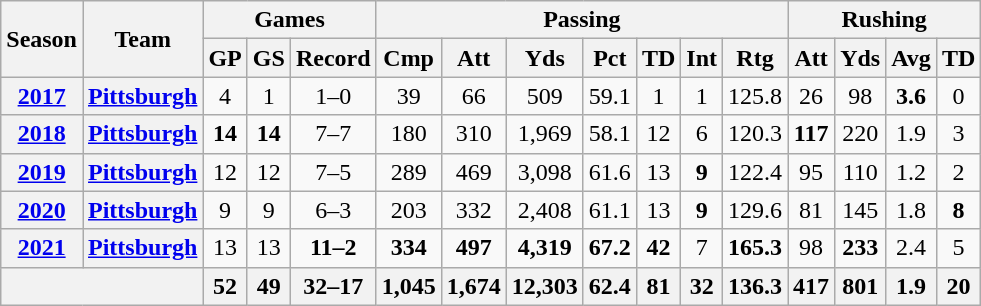<table class=wikitable style="text-align:center;">
<tr>
<th rowspan="2">Season</th>
<th rowspan="2">Team</th>
<th colspan="3">Games</th>
<th colspan="7">Passing</th>
<th colspan="4">Rushing</th>
</tr>
<tr>
<th>GP</th>
<th>GS</th>
<th>Record</th>
<th>Cmp</th>
<th>Att</th>
<th>Yds</th>
<th>Pct</th>
<th>TD</th>
<th>Int</th>
<th>Rtg</th>
<th>Att</th>
<th>Yds</th>
<th>Avg</th>
<th>TD</th>
</tr>
<tr>
<th><a href='#'>2017</a></th>
<th><a href='#'>Pittsburgh</a></th>
<td>4</td>
<td>1</td>
<td>1–0</td>
<td>39</td>
<td>66</td>
<td>509</td>
<td>59.1</td>
<td>1</td>
<td>1</td>
<td>125.8</td>
<td>26</td>
<td>98</td>
<td><strong>3.6</strong></td>
<td>0</td>
</tr>
<tr>
<th><a href='#'>2018</a></th>
<th><a href='#'>Pittsburgh</a></th>
<td><strong>14</strong></td>
<td><strong>14</strong></td>
<td>7–7</td>
<td>180</td>
<td>310</td>
<td>1,969</td>
<td>58.1</td>
<td>12</td>
<td>6</td>
<td>120.3</td>
<td><strong>117</strong></td>
<td>220</td>
<td>1.9</td>
<td>3</td>
</tr>
<tr>
<th><a href='#'>2019</a></th>
<th><a href='#'>Pittsburgh</a></th>
<td>12</td>
<td>12</td>
<td>7–5</td>
<td>289</td>
<td>469</td>
<td>3,098</td>
<td>61.6</td>
<td>13</td>
<td><strong>9</strong></td>
<td>122.4</td>
<td>95</td>
<td>110</td>
<td>1.2</td>
<td>2</td>
</tr>
<tr>
<th><a href='#'>2020</a></th>
<th><a href='#'>Pittsburgh</a></th>
<td>9</td>
<td>9</td>
<td>6–3</td>
<td>203</td>
<td>332</td>
<td>2,408</td>
<td>61.1</td>
<td>13</td>
<td><strong>9</strong></td>
<td>129.6</td>
<td>81</td>
<td>145</td>
<td>1.8</td>
<td><strong>8</strong></td>
</tr>
<tr>
<th><a href='#'>2021</a></th>
<th><a href='#'>Pittsburgh</a></th>
<td>13</td>
<td>13</td>
<td><strong>11–2</strong></td>
<td><strong>334</strong></td>
<td><strong>497</strong></td>
<td><strong>4,319</strong></td>
<td><strong>67.2</strong></td>
<td><strong>42</strong></td>
<td>7</td>
<td><strong>165.3</strong></td>
<td>98</td>
<td><strong>233</strong></td>
<td>2.4</td>
<td>5</td>
</tr>
<tr>
<th colspan="2"></th>
<th>52</th>
<th>49</th>
<th>32–17</th>
<th>1,045</th>
<th>1,674</th>
<th>12,303</th>
<th>62.4</th>
<th>81</th>
<th>32</th>
<th>136.3</th>
<th>417</th>
<th>801</th>
<th>1.9</th>
<th>20</th>
</tr>
</table>
